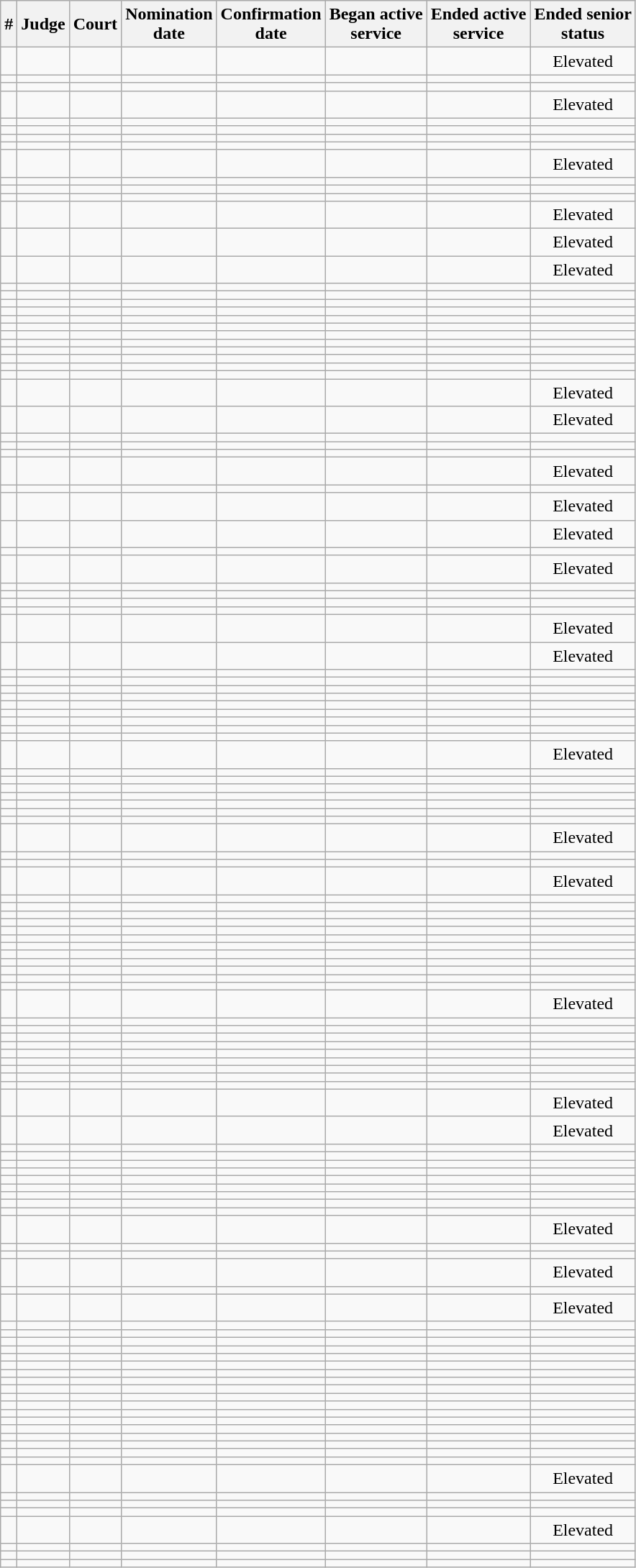<table class="sortable wikitable">
<tr bgcolor="#ececec">
<th>#</th>
<th>Judge</th>
<th>Court<br></th>
<th>Nomination<br>date</th>
<th>Confirmation<br>date</th>
<th>Began active<br>service</th>
<th>Ended active<br>service</th>
<th>Ended senior<br>status</th>
</tr>
<tr>
<td></td>
<td></td>
<td></td>
<td></td>
<td></td>
<td></td>
<td></td>
<td align="center">Elevated</td>
</tr>
<tr>
<td></td>
<td></td>
<td></td>
<td></td>
<td></td>
<td></td>
<td></td>
<td></td>
</tr>
<tr>
<td></td>
<td></td>
<td></td>
<td></td>
<td></td>
<td></td>
<td></td>
<td></td>
</tr>
<tr>
<td></td>
<td></td>
<td></td>
<td></td>
<td></td>
<td></td>
<td></td>
<td align="center">Elevated</td>
</tr>
<tr>
<td></td>
<td></td>
<td></td>
<td></td>
<td></td>
<td></td>
<td></td>
<td></td>
</tr>
<tr>
<td></td>
<td></td>
<td></td>
<td></td>
<td></td>
<td></td>
<td></td>
<td></td>
</tr>
<tr>
<td></td>
<td></td>
<td></td>
<td></td>
<td></td>
<td></td>
<td></td>
<td></td>
</tr>
<tr>
<td></td>
<td></td>
<td></td>
<td></td>
<td></td>
<td></td>
<td></td>
<td></td>
</tr>
<tr>
<td></td>
<td></td>
<td></td>
<td></td>
<td></td>
<td></td>
<td></td>
<td align="center">Elevated</td>
</tr>
<tr>
<td></td>
<td></td>
<td></td>
<td></td>
<td></td>
<td></td>
<td></td>
<td></td>
</tr>
<tr>
<td></td>
<td></td>
<td></td>
<td></td>
<td></td>
<td></td>
<td></td>
<td></td>
</tr>
<tr>
<td></td>
<td></td>
<td></td>
<td></td>
<td></td>
<td></td>
<td></td>
<td align="center"></td>
</tr>
<tr>
<td></td>
<td></td>
<td></td>
<td></td>
<td></td>
<td></td>
<td></td>
<td align="center">Elevated</td>
</tr>
<tr>
<td></td>
<td></td>
<td></td>
<td></td>
<td></td>
<td></td>
<td></td>
<td align="center">Elevated</td>
</tr>
<tr>
<td></td>
<td></td>
<td></td>
<td></td>
<td></td>
<td></td>
<td></td>
<td align="center">Elevated</td>
</tr>
<tr>
<td></td>
<td></td>
<td></td>
<td></td>
<td></td>
<td></td>
<td></td>
<td align="center"></td>
</tr>
<tr>
<td></td>
<td></td>
<td></td>
<td></td>
<td></td>
<td></td>
<td></td>
<td align="center"></td>
</tr>
<tr>
<td></td>
<td></td>
<td></td>
<td></td>
<td></td>
<td></td>
<td></td>
<td align="center"></td>
</tr>
<tr>
<td></td>
<td></td>
<td></td>
<td></td>
<td></td>
<td></td>
<td></td>
<td></td>
</tr>
<tr>
<td></td>
<td></td>
<td></td>
<td></td>
<td></td>
<td></td>
<td></td>
<td></td>
</tr>
<tr>
<td></td>
<td></td>
<td></td>
<td></td>
<td></td>
<td></td>
<td></td>
<td align="center"></td>
</tr>
<tr>
<td></td>
<td></td>
<td></td>
<td></td>
<td></td>
<td></td>
<td></td>
<td align="center"></td>
</tr>
<tr>
<td></td>
<td></td>
<td></td>
<td></td>
<td></td>
<td></td>
<td></td>
<td></td>
</tr>
<tr>
<td></td>
<td></td>
<td></td>
<td></td>
<td></td>
<td></td>
<td></td>
<td></td>
</tr>
<tr>
<td></td>
<td></td>
<td></td>
<td></td>
<td></td>
<td></td>
<td></td>
<td></td>
</tr>
<tr>
<td></td>
<td></td>
<td></td>
<td></td>
<td></td>
<td></td>
<td></td>
<td></td>
</tr>
<tr>
<td></td>
<td></td>
<td></td>
<td></td>
<td></td>
<td></td>
<td></td>
<td></td>
</tr>
<tr>
<td></td>
<td></td>
<td></td>
<td></td>
<td></td>
<td></td>
<td></td>
<td align="center">Elevated</td>
</tr>
<tr>
<td></td>
<td></td>
<td></td>
<td></td>
<td></td>
<td></td>
<td></td>
<td align="center">Elevated</td>
</tr>
<tr>
<td></td>
<td></td>
<td></td>
<td></td>
<td></td>
<td></td>
<td></td>
<td></td>
</tr>
<tr>
<td></td>
<td></td>
<td></td>
<td></td>
<td></td>
<td></td>
<td></td>
<td></td>
</tr>
<tr>
<td></td>
<td></td>
<td></td>
<td></td>
<td></td>
<td></td>
<td></td>
<td></td>
</tr>
<tr>
<td></td>
<td></td>
<td></td>
<td></td>
<td></td>
<td></td>
<td></td>
<td align="center">Elevated</td>
</tr>
<tr>
<td></td>
<td></td>
<td></td>
<td></td>
<td></td>
<td></td>
<td></td>
<td align="center"></td>
</tr>
<tr>
<td></td>
<td></td>
<td></td>
<td></td>
<td></td>
<td></td>
<td></td>
<td align="center">Elevated</td>
</tr>
<tr>
<td></td>
<td></td>
<td></td>
<td></td>
<td></td>
<td></td>
<td></td>
<td align="center">Elevated</td>
</tr>
<tr>
<td></td>
<td></td>
<td></td>
<td></td>
<td></td>
<td></td>
<td></td>
<td></td>
</tr>
<tr>
<td></td>
<td></td>
<td></td>
<td></td>
<td></td>
<td></td>
<td></td>
<td align="center">Elevated</td>
</tr>
<tr>
<td></td>
<td></td>
<td></td>
<td></td>
<td></td>
<td></td>
<td></td>
<td></td>
</tr>
<tr>
<td></td>
<td></td>
<td></td>
<td></td>
<td></td>
<td></td>
<td></td>
<td align="center"></td>
</tr>
<tr>
<td></td>
<td></td>
<td></td>
<td></td>
<td></td>
<td></td>
<td></td>
<td></td>
</tr>
<tr>
<td></td>
<td></td>
<td></td>
<td></td>
<td></td>
<td></td>
<td></td>
<td></td>
</tr>
<tr>
<td></td>
<td></td>
<td></td>
<td></td>
<td></td>
<td></td>
<td></td>
<td align="center">Elevated</td>
</tr>
<tr>
<td></td>
<td></td>
<td></td>
<td></td>
<td></td>
<td></td>
<td></td>
<td align="center">Elevated</td>
</tr>
<tr>
<td></td>
<td></td>
<td></td>
<td></td>
<td></td>
<td></td>
<td></td>
<td></td>
</tr>
<tr>
<td></td>
<td></td>
<td></td>
<td></td>
<td></td>
<td></td>
<td></td>
<td></td>
</tr>
<tr>
<td></td>
<td></td>
<td></td>
<td></td>
<td></td>
<td></td>
<td></td>
<td align="center"></td>
</tr>
<tr>
<td></td>
<td></td>
<td></td>
<td></td>
<td></td>
<td></td>
<td></td>
<td></td>
</tr>
<tr>
<td></td>
<td></td>
<td></td>
<td></td>
<td></td>
<td></td>
<td></td>
<td></td>
</tr>
<tr>
<td></td>
<td></td>
<td></td>
<td></td>
<td></td>
<td></td>
<td></td>
<td></td>
</tr>
<tr>
<td></td>
<td></td>
<td></td>
<td></td>
<td></td>
<td></td>
<td></td>
<td></td>
</tr>
<tr>
<td></td>
<td></td>
<td></td>
<td></td>
<td></td>
<td></td>
<td></td>
<td align="center"></td>
</tr>
<tr>
<td></td>
<td></td>
<td></td>
<td></td>
<td></td>
<td></td>
<td></td>
<td></td>
</tr>
<tr>
<td></td>
<td></td>
<td></td>
<td></td>
<td></td>
<td></td>
<td></td>
<td align="center">Elevated</td>
</tr>
<tr>
<td></td>
<td></td>
<td></td>
<td></td>
<td></td>
<td></td>
<td></td>
<td></td>
</tr>
<tr>
<td></td>
<td></td>
<td></td>
<td></td>
<td></td>
<td></td>
<td></td>
<td></td>
</tr>
<tr>
<td></td>
<td></td>
<td></td>
<td></td>
<td></td>
<td></td>
<td></td>
<td align="center"></td>
</tr>
<tr>
<td></td>
<td></td>
<td></td>
<td></td>
<td></td>
<td></td>
<td></td>
<td></td>
</tr>
<tr>
<td></td>
<td></td>
<td></td>
<td></td>
<td></td>
<td></td>
<td></td>
<td align="center"></td>
</tr>
<tr>
<td></td>
<td></td>
<td></td>
<td></td>
<td></td>
<td></td>
<td></td>
<td></td>
</tr>
<tr>
<td></td>
<td></td>
<td></td>
<td></td>
<td></td>
<td></td>
<td></td>
<td></td>
</tr>
<tr>
<td></td>
<td></td>
<td></td>
<td></td>
<td></td>
<td></td>
<td></td>
<td align="center">Elevated</td>
</tr>
<tr>
<td></td>
<td></td>
<td></td>
<td></td>
<td></td>
<td></td>
<td></td>
<td></td>
</tr>
<tr>
<td></td>
<td></td>
<td></td>
<td></td>
<td></td>
<td></td>
<td></td>
<td align="center"></td>
</tr>
<tr>
<td></td>
<td></td>
<td></td>
<td></td>
<td></td>
<td></td>
<td></td>
<td align="center">Elevated</td>
</tr>
<tr>
<td></td>
<td></td>
<td></td>
<td></td>
<td></td>
<td></td>
<td></td>
<td align="center"></td>
</tr>
<tr>
<td></td>
<td></td>
<td></td>
<td></td>
<td></td>
<td></td>
<td></td>
<td></td>
</tr>
<tr>
<td></td>
<td></td>
<td></td>
<td></td>
<td></td>
<td></td>
<td></td>
<td align="center"></td>
</tr>
<tr>
<td></td>
<td></td>
<td></td>
<td></td>
<td></td>
<td></td>
<td></td>
<td></td>
</tr>
<tr>
<td></td>
<td></td>
<td></td>
<td></td>
<td></td>
<td></td>
<td></td>
<td></td>
</tr>
<tr>
<td></td>
<td></td>
<td></td>
<td></td>
<td></td>
<td></td>
<td></td>
<td align="center"></td>
</tr>
<tr>
<td></td>
<td></td>
<td></td>
<td></td>
<td></td>
<td></td>
<td></td>
<td align="center"></td>
</tr>
<tr>
<td></td>
<td></td>
<td></td>
<td></td>
<td></td>
<td></td>
<td></td>
<td></td>
</tr>
<tr>
<td></td>
<td></td>
<td></td>
<td></td>
<td></td>
<td></td>
<td></td>
<td></td>
</tr>
<tr>
<td></td>
<td></td>
<td></td>
<td></td>
<td></td>
<td></td>
<td></td>
<td></td>
</tr>
<tr>
<td></td>
<td></td>
<td></td>
<td></td>
<td></td>
<td></td>
<td></td>
<td></td>
</tr>
<tr>
<td></td>
<td></td>
<td></td>
<td></td>
<td></td>
<td></td>
<td></td>
<td></td>
</tr>
<tr>
<td></td>
<td></td>
<td></td>
<td></td>
<td></td>
<td></td>
<td></td>
<td align="center">Elevated</td>
</tr>
<tr>
<td></td>
<td></td>
<td></td>
<td></td>
<td></td>
<td></td>
<td></td>
<td></td>
</tr>
<tr>
<td></td>
<td></td>
<td></td>
<td></td>
<td></td>
<td></td>
<td></td>
<td></td>
</tr>
<tr>
<td></td>
<td></td>
<td></td>
<td></td>
<td></td>
<td></td>
<td></td>
<td align="center"></td>
</tr>
<tr>
<td></td>
<td></td>
<td></td>
<td></td>
<td></td>
<td></td>
<td></td>
<td></td>
</tr>
<tr>
<td></td>
<td></td>
<td></td>
<td></td>
<td></td>
<td></td>
<td></td>
<td></td>
</tr>
<tr>
<td></td>
<td></td>
<td></td>
<td></td>
<td></td>
<td></td>
<td></td>
<td align="center"></td>
</tr>
<tr>
<td></td>
<td></td>
<td></td>
<td></td>
<td></td>
<td></td>
<td></td>
<td align="center"></td>
</tr>
<tr>
<td></td>
<td></td>
<td></td>
<td></td>
<td></td>
<td></td>
<td></td>
<td align="center"></td>
</tr>
<tr>
<td></td>
<td></td>
<td></td>
<td></td>
<td></td>
<td></td>
<td></td>
<td></td>
</tr>
<tr>
<td></td>
<td></td>
<td></td>
<td></td>
<td></td>
<td></td>
<td></td>
<td align="center">Elevated</td>
</tr>
<tr>
<td></td>
<td></td>
<td></td>
<td></td>
<td></td>
<td></td>
<td></td>
<td align="center">Elevated</td>
</tr>
<tr>
<td></td>
<td></td>
<td></td>
<td></td>
<td></td>
<td></td>
<td></td>
<td align="center"></td>
</tr>
<tr>
<td></td>
<td></td>
<td></td>
<td></td>
<td></td>
<td></td>
<td></td>
<td></td>
</tr>
<tr>
<td></td>
<td></td>
<td></td>
<td></td>
<td></td>
<td></td>
<td></td>
<td></td>
</tr>
<tr>
<td></td>
<td></td>
<td></td>
<td></td>
<td></td>
<td></td>
<td></td>
<td></td>
</tr>
<tr>
<td></td>
<td></td>
<td></td>
<td></td>
<td></td>
<td></td>
<td></td>
<td align="center"></td>
</tr>
<tr>
<td></td>
<td></td>
<td></td>
<td></td>
<td></td>
<td></td>
<td></td>
<td></td>
</tr>
<tr>
<td></td>
<td></td>
<td></td>
<td></td>
<td></td>
<td></td>
<td></td>
<td></td>
</tr>
<tr>
<td></td>
<td></td>
<td></td>
<td></td>
<td></td>
<td></td>
<td></td>
<td></td>
</tr>
<tr>
<td></td>
<td></td>
<td></td>
<td></td>
<td align="center"></td>
<td></td>
<td></td>
<td align="center"></td>
</tr>
<tr>
<td></td>
<td></td>
<td></td>
<td></td>
<td></td>
<td></td>
<td></td>
<td align="center">Elevated</td>
</tr>
<tr>
<td></td>
<td></td>
<td></td>
<td></td>
<td></td>
<td></td>
<td></td>
<td></td>
</tr>
<tr>
<td></td>
<td></td>
<td></td>
<td></td>
<td></td>
<td></td>
<td></td>
<td></td>
</tr>
<tr>
<td></td>
<td></td>
<td></td>
<td></td>
<td></td>
<td></td>
<td></td>
<td align="center">Elevated</td>
</tr>
<tr>
<td></td>
<td></td>
<td></td>
<td></td>
<td></td>
<td></td>
<td></td>
<td></td>
</tr>
<tr>
<td></td>
<td></td>
<td></td>
<td></td>
<td></td>
<td></td>
<td></td>
<td align="center">Elevated</td>
</tr>
<tr>
<td></td>
<td></td>
<td></td>
<td></td>
<td></td>
<td></td>
<td></td>
<td></td>
</tr>
<tr>
<td></td>
<td></td>
<td></td>
<td></td>
<td></td>
<td></td>
<td></td>
<td></td>
</tr>
<tr>
<td></td>
<td></td>
<td></td>
<td></td>
<td></td>
<td></td>
<td></td>
<td align="center"></td>
</tr>
<tr>
<td></td>
<td></td>
<td></td>
<td></td>
<td></td>
<td></td>
<td></td>
<td></td>
</tr>
<tr>
<td></td>
<td></td>
<td></td>
<td></td>
<td></td>
<td></td>
<td></td>
<td></td>
</tr>
<tr>
<td></td>
<td></td>
<td></td>
<td></td>
<td></td>
<td></td>
<td></td>
<td align="center"></td>
</tr>
<tr>
<td></td>
<td></td>
<td></td>
<td></td>
<td></td>
<td></td>
<td></td>
<td></td>
</tr>
<tr>
<td></td>
<td></td>
<td></td>
<td></td>
<td></td>
<td></td>
<td></td>
<td></td>
</tr>
<tr>
<td></td>
<td></td>
<td></td>
<td></td>
<td></td>
<td></td>
<td></td>
<td></td>
</tr>
<tr>
<td></td>
<td></td>
<td></td>
<td></td>
<td></td>
<td></td>
<td></td>
<td></td>
</tr>
<tr>
<td></td>
<td></td>
<td></td>
<td></td>
<td></td>
<td></td>
<td></td>
<td></td>
</tr>
<tr>
<td></td>
<td></td>
<td></td>
<td></td>
<td></td>
<td></td>
<td></td>
<td align="center"></td>
</tr>
<tr>
<td></td>
<td></td>
<td></td>
<td></td>
<td></td>
<td></td>
<td></td>
<td></td>
</tr>
<tr>
<td></td>
<td></td>
<td></td>
<td></td>
<td></td>
<td></td>
<td></td>
<td></td>
</tr>
<tr>
<td></td>
<td></td>
<td></td>
<td></td>
<td></td>
<td></td>
<td></td>
<td></td>
</tr>
<tr>
<td></td>
<td></td>
<td></td>
<td></td>
<td></td>
<td></td>
<td></td>
<td></td>
</tr>
<tr>
<td></td>
<td></td>
<td></td>
<td></td>
<td></td>
<td></td>
<td></td>
<td align="center"></td>
</tr>
<tr>
<td></td>
<td></td>
<td></td>
<td></td>
<td></td>
<td></td>
<td></td>
<td></td>
</tr>
<tr>
<td></td>
<td></td>
<td></td>
<td></td>
<td></td>
<td></td>
<td></td>
<td align="center">Elevated</td>
</tr>
<tr>
<td></td>
<td></td>
<td></td>
<td></td>
<td></td>
<td></td>
<td></td>
<td></td>
</tr>
<tr>
<td></td>
<td></td>
<td></td>
<td></td>
<td></td>
<td></td>
<td></td>
<td></td>
</tr>
<tr>
<td></td>
<td></td>
<td></td>
<td></td>
<td></td>
<td></td>
<td></td>
<td align="center"></td>
</tr>
<tr>
<td></td>
<td></td>
<td></td>
<td></td>
<td></td>
<td></td>
<td></td>
<td align="center">Elevated</td>
</tr>
<tr>
<td></td>
<td></td>
<td></td>
<td></td>
<td></td>
<td></td>
<td></td>
<td></td>
</tr>
<tr>
<td></td>
<td></td>
<td></td>
<td></td>
<td align="center"></td>
<td></td>
<td></td>
<td align="center"></td>
</tr>
<tr>
<td></td>
<td></td>
<td></td>
<td></td>
<td></td>
<td></td>
<td></td>
<td></td>
</tr>
</table>
